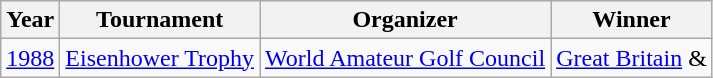<table class="sortable wikitable">
<tr>
<th>Year</th>
<th>Tournament</th>
<th>Organizer</th>
<th>Winner</th>
</tr>
<tr>
<td align=center><a href='#'>1988</a></td>
<td><a href='#'>Eisenhower Trophy</a></td>
<td><a href='#'>World Amateur Golf Council</a></td>
<td> <a href='#'>Great Britain</a> &<br></td>
</tr>
</table>
